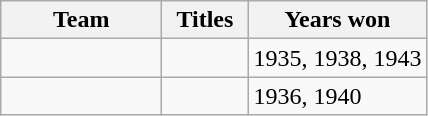<table class="wikitable sortable">
<tr>
<th width=100px>Team</th>
<th width=50px>Titles</th>
<th>Years won</th>
</tr>
<tr>
<td></td>
<td></td>
<td>1935, 1938, 1943</td>
</tr>
<tr>
<td></td>
<td></td>
<td>1936, 1940</td>
</tr>
</table>
